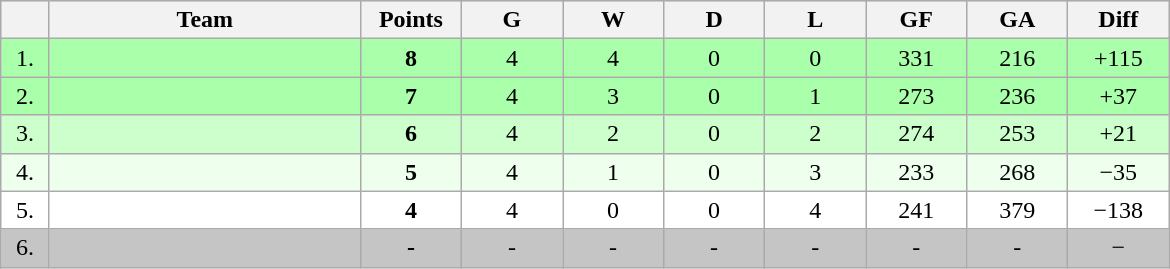<table class=wikitable style="text-align:center">
<tr bgcolor="#DCDCDC">
<th width="25"></th>
<th width="200">Team</th>
<th width="60">Points</th>
<th width="60">G</th>
<th width="60">W</th>
<th width="60">D</th>
<th width="60">L</th>
<th width="60">GF</th>
<th width="60">GA</th>
<th width="60">Diff</th>
</tr>
<tr bgcolor=#AAFFAA>
<td>1.</td>
<td align=left></td>
<td><strong>8</strong></td>
<td>4</td>
<td>4</td>
<td>0</td>
<td>0</td>
<td>331</td>
<td>216</td>
<td>+115</td>
</tr>
<tr bgcolor=#AAFFAA>
<td>2.</td>
<td align=left></td>
<td><strong>7</strong></td>
<td>4</td>
<td>3</td>
<td>0</td>
<td>1</td>
<td>273</td>
<td>236</td>
<td>+37</td>
</tr>
<tr bgcolor=#CCFFCC>
<td>3.</td>
<td align=left></td>
<td><strong>6</strong></td>
<td>4</td>
<td>2</td>
<td>0</td>
<td>2</td>
<td>274</td>
<td>253</td>
<td>+21</td>
</tr>
<tr bgcolor=#EEFFEE>
<td>4.</td>
<td align=left></td>
<td><strong>5</strong></td>
<td>4</td>
<td>1</td>
<td>0</td>
<td>3</td>
<td>233</td>
<td>268</td>
<td>−35</td>
</tr>
<tr bgcolor=#FFFFFF>
<td>5.</td>
<td align=left></td>
<td><strong>4</strong></td>
<td>4</td>
<td>0</td>
<td>0</td>
<td>4</td>
<td>241</td>
<td>379</td>
<td>−138</td>
</tr>
<tr bgcolor=#c5c5c5>
<td>6.</td>
<td align=left></td>
<td><strong>-</strong></td>
<td>-</td>
<td>-</td>
<td>-</td>
<td>-</td>
<td>-</td>
<td>-</td>
<td>−</td>
</tr>
</table>
